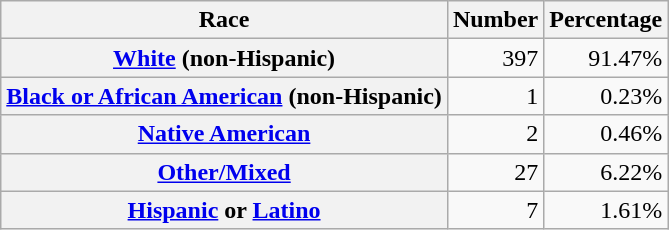<table class="wikitable" style="text-align:right">
<tr>
<th scope="col">Race</th>
<th scope="col">Number</th>
<th scope="col">Percentage</th>
</tr>
<tr>
<th scope="row"><a href='#'>White</a> (non-Hispanic)</th>
<td>397</td>
<td>91.47%</td>
</tr>
<tr>
<th scope="row"><a href='#'>Black or African American</a> (non-Hispanic)</th>
<td>1</td>
<td>0.23%</td>
</tr>
<tr>
<th scope="row"><a href='#'>Native American</a></th>
<td>2</td>
<td>0.46%</td>
</tr>
<tr>
<th scope="row"><a href='#'>Other/Mixed</a></th>
<td>27</td>
<td>6.22%</td>
</tr>
<tr>
<th scope="row"><a href='#'>Hispanic</a> or <a href='#'>Latino</a></th>
<td>7</td>
<td>1.61%</td>
</tr>
</table>
